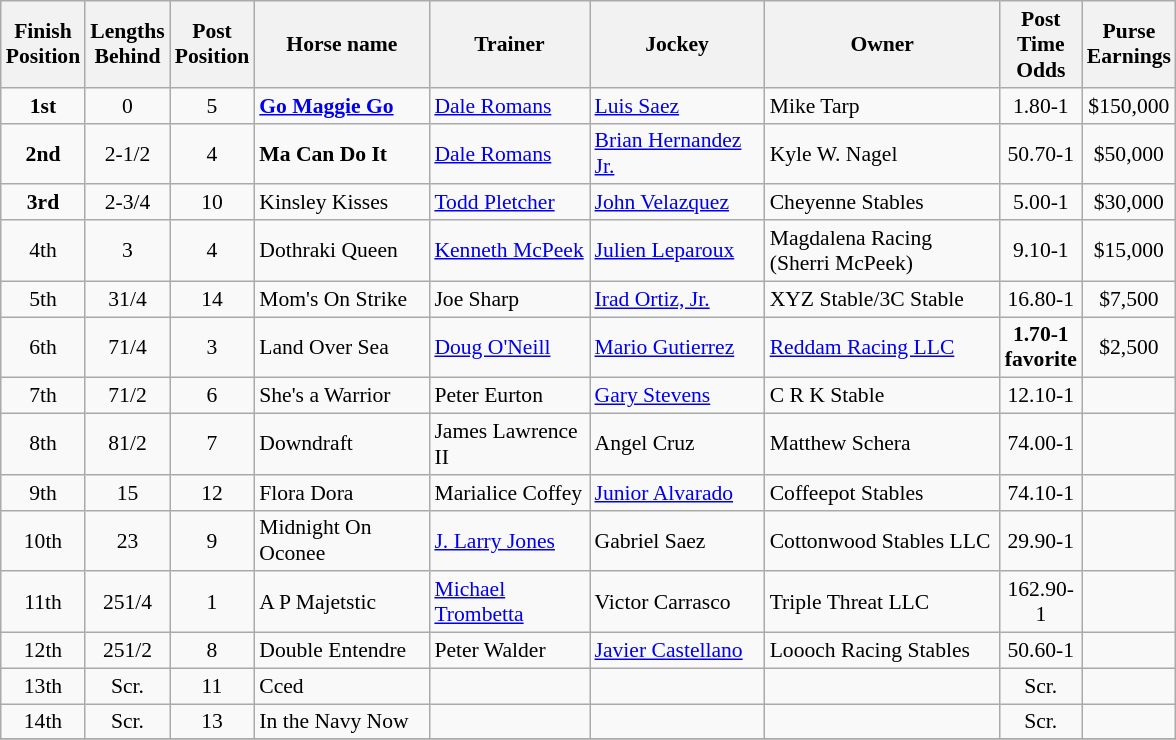<table class="wikitable sortable" | border="2" cellpadding="1" style="border-collapse: collapse; font-size:90%">
<tr>
<th width="45px">Finish <br> Position</th>
<th width="45px">Lengths <br> Behind</th>
<th width="40px">Post <br> Position</th>
<th width="110px">Horse name</th>
<th width="100px">Trainer</th>
<th width="110px">Jockey</th>
<th width="150px">Owner</th>
<th width="45px">Post Time <br> Odds</th>
<th width="50px">Purse <br> Earnings</th>
</tr>
<tr>
<td align=center><strong>1<span>st</span></strong></td>
<td align=center>0</td>
<td align=center>5</td>
<td><strong><a href='#'>Go Maggie Go</a></strong></td>
<td><a href='#'>Dale Romans</a></td>
<td><a href='#'>Luis Saez</a></td>
<td>Mike Tarp</td>
<td align=center>1.80-1</td>
<td align=center>$150,000</td>
</tr>
<tr>
<td align=center><strong>2<span>nd</span></strong></td>
<td align=center>2-<span>1/2</span></td>
<td align=center>4</td>
<td><strong>Ma Can Do It</strong></td>
<td><a href='#'>Dale Romans</a></td>
<td><a href='#'>Brian Hernandez Jr.</a></td>
<td>Kyle W. Nagel</td>
<td align=center>50.70-1</td>
<td align=center>$50,000</td>
</tr>
<tr>
<td align=center><strong>3<span>rd</span></strong></td>
<td align=center>2-<span>3/4</span></td>
<td align=center>10</td>
<td>Kinsley Kisses</td>
<td><a href='#'>Todd Pletcher</a></td>
<td><a href='#'>John Velazquez</a></td>
<td>Cheyenne Stables</td>
<td align=center>5.00-1</td>
<td align=center>$30,000</td>
</tr>
<tr>
<td align=center>4<span>th</span></td>
<td align=center>3</td>
<td align=center>4</td>
<td>Dothraki Queen</td>
<td><a href='#'>Kenneth McPeek</a></td>
<td><a href='#'>Julien Leparoux</a></td>
<td>Magdalena Racing<br>(Sherri McPeek)</td>
<td align=center>9.10-1</td>
<td align=center>$15,000</td>
</tr>
<tr>
<td align=center>5<span>th</span></td>
<td align=center>3<span>1/4</span></td>
<td align=center>14</td>
<td>Mom's On Strike</td>
<td>Joe Sharp</td>
<td><a href='#'>Irad Ortiz, Jr.</a></td>
<td>XYZ Stable/3C Stable</td>
<td align=center>16.80-1</td>
<td align=center>$7,500</td>
</tr>
<tr>
<td align=center>6<span>th</span></td>
<td align=center>7<span>1/4</span></td>
<td align=center>3</td>
<td>Land Over Sea</td>
<td><a href='#'>Doug O'Neill</a></td>
<td><a href='#'>Mario Gutierrez</a></td>
<td><a href='#'>Reddam Racing LLC</a></td>
<td align=center><strong>1.70-1 <br> <span>favorite</span></strong></td>
<td align=center>$2,500</td>
</tr>
<tr>
<td align=center>7<span>th</span></td>
<td align=center>7<span>1/2</span></td>
<td align=center>6</td>
<td>She's a Warrior</td>
<td>Peter Eurton</td>
<td><a href='#'>Gary Stevens</a></td>
<td>C R K Stable</td>
<td align=center>12.10-1</td>
<td></td>
</tr>
<tr>
<td align=center>8<span>th</span></td>
<td align=center>8<span>1/2</span></td>
<td align=center>7</td>
<td>Downdraft</td>
<td>James Lawrence II</td>
<td>Angel Cruz</td>
<td>Matthew Schera</td>
<td align=center>74.00-1</td>
<td></td>
</tr>
<tr>
<td align=center>9<span>th</span></td>
<td align=center>15</td>
<td align=center>12</td>
<td>Flora Dora</td>
<td>Marialice Coffey</td>
<td><a href='#'>Junior Alvarado</a></td>
<td>Coffeepot Stables</td>
<td align=center>74.10-1</td>
<td></td>
</tr>
<tr>
<td align=center>10<span>th</span></td>
<td align=center>23</td>
<td align=center>9</td>
<td>Midnight On Oconee</td>
<td><a href='#'>J. Larry Jones</a></td>
<td>Gabriel Saez</td>
<td>Cottonwood Stables LLC</td>
<td align=center>29.90-1</td>
<td></td>
</tr>
<tr>
<td align=center>11<span>th</span></td>
<td align=center>25<span>1/4</span></td>
<td align=center>1</td>
<td>A P Majetstic</td>
<td><a href='#'>Michael Trombetta</a></td>
<td>Victor Carrasco</td>
<td>Triple Threat LLC</td>
<td align=center>162.90-1</td>
<td></td>
</tr>
<tr>
<td align=center>12<span>th</span></td>
<td align=center>25<span>1/2</span></td>
<td align=center>8</td>
<td>Double Entendre</td>
<td>Peter Walder</td>
<td><a href='#'>Javier Castellano</a></td>
<td>Loooch Racing Stables</td>
<td align=center>50.60-1</td>
<td></td>
</tr>
<tr>
<td align=center>13<span>th</span></td>
<td align=center>Scr.</td>
<td align=center>11</td>
<td>Cced</td>
<td></td>
<td></td>
<td></td>
<td align=center>Scr.</td>
<td></td>
</tr>
<tr>
<td align=center>14<span>th</span></td>
<td align=center>Scr.</td>
<td align=center>13</td>
<td>In the Navy Now</td>
<td></td>
<td></td>
<td></td>
<td align=center>Scr.</td>
<td></td>
</tr>
<tr>
</tr>
</table>
